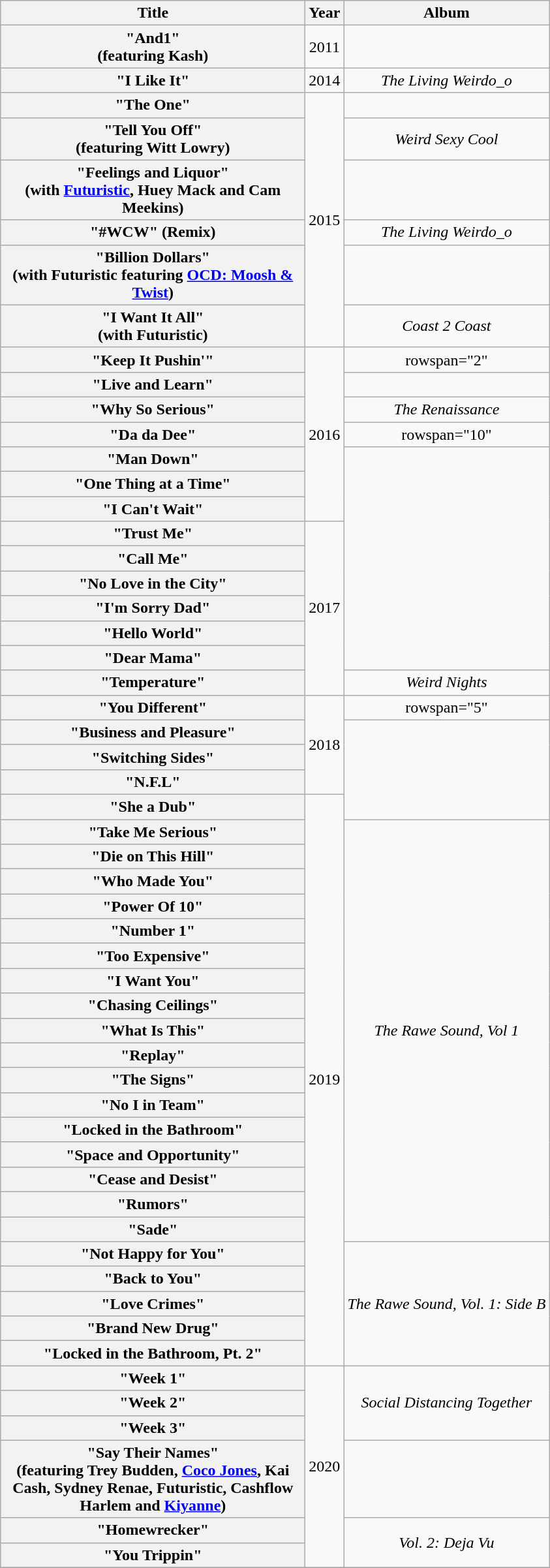<table class="wikitable plainrowheaders" style="text-align:center;">
<tr>
<th scope="col" style="width:19em;">Title</th>
<th scope="col">Year</th>
<th scope="col">Album</th>
</tr>
<tr>
<th scope="row">"And1"<br><span>(featuring Kash)</span></th>
<td>2011</td>
<td></td>
</tr>
<tr>
<th scope="row">"I Like It"</th>
<td>2014</td>
<td><em>The Living Weirdo_o</em></td>
</tr>
<tr>
<th scope="row">"The One"</th>
<td rowspan="6">2015</td>
<td></td>
</tr>
<tr>
<th scope="row">"Tell You Off"<br><span>(featuring Witt Lowry)</span></th>
<td><em>Weird Sexy Cool</em></td>
</tr>
<tr>
<th scope="row">"Feelings and Liquor"<br><span>(with <a href='#'>Futuristic</a>, Huey Mack and Cam Meekins)</span></th>
<td></td>
</tr>
<tr>
<th scope="row">"#WCW" (Remix)</th>
<td><em>The Living Weirdo_o</em></td>
</tr>
<tr>
<th scope="row">"Billion Dollars"<br><span>(with Futuristic featuring <a href='#'>OCD: Moosh & Twist</a>)</span></th>
<td></td>
</tr>
<tr>
<th scope="row">"I Want It All"<br><span>(with Futuristic)</span></th>
<td><em>Coast 2 Coast</em></td>
</tr>
<tr>
<th scope="row">"Keep It Pushin'"</th>
<td rowspan="7">2016</td>
<td>rowspan="2" </td>
</tr>
<tr>
<th scope="row">"Live and Learn"</th>
</tr>
<tr>
<th scope="row">"Why So Serious"</th>
<td><em>The Renaissance</em></td>
</tr>
<tr>
<th scope="row">"Da da Dee"</th>
<td>rowspan="10" </td>
</tr>
<tr>
<th scope="row">"Man Down"</th>
</tr>
<tr>
<th scope="row">"One Thing at a Time"</th>
</tr>
<tr>
<th scope="row">"I Can't Wait"</th>
</tr>
<tr>
<th scope="row">"Trust Me"</th>
<td rowspan="7">2017</td>
</tr>
<tr>
<th scope="row">"Call Me"</th>
</tr>
<tr>
<th scope="row">"No Love in the City"</th>
</tr>
<tr>
<th scope="row">"I'm Sorry Dad"</th>
</tr>
<tr>
<th scope="row">"Hello World"</th>
</tr>
<tr>
<th scope="row">"Dear Mama"</th>
</tr>
<tr>
<th scope="row">"Temperature"</th>
<td><em>Weird Nights</em></td>
</tr>
<tr>
<th scope="row">"You Different"</th>
<td rowspan="4">2018</td>
<td>rowspan="5" </td>
</tr>
<tr>
<th scope="row">"Business and Pleasure"</th>
</tr>
<tr>
<th scope="row">"Switching Sides"</th>
</tr>
<tr>
<th scope="row">"N.F.L"</th>
</tr>
<tr>
<th scope="row">"She a Dub"</th>
<td rowspan="23">2019</td>
</tr>
<tr>
<th scope="row">"Take Me Serious"</th>
<td rowspan="17"><em>The Rawe Sound, Vol 1</em></td>
</tr>
<tr>
<th scope="row">"Die on This Hill"</th>
</tr>
<tr>
<th scope="row">"Who Made You"</th>
</tr>
<tr>
<th scope="row">"Power Of 10"</th>
</tr>
<tr>
<th scope="row">"Number 1"</th>
</tr>
<tr>
<th scope="row">"Too Expensive"</th>
</tr>
<tr>
<th scope="row">"I Want You"</th>
</tr>
<tr>
<th scope="row">"Chasing Ceilings"</th>
</tr>
<tr>
<th scope="row">"What Is This"</th>
</tr>
<tr>
<th scope="row">"Replay"</th>
</tr>
<tr>
<th scope="row">"The Signs"</th>
</tr>
<tr>
<th scope="row">"No I in Team"</th>
</tr>
<tr>
<th scope="row">"Locked in the Bathroom"</th>
</tr>
<tr>
<th scope="row">"Space and Opportunity"</th>
</tr>
<tr>
<th scope="row">"Cease and Desist"</th>
</tr>
<tr>
<th scope="row">"Rumors"</th>
</tr>
<tr>
<th scope="row">"Sade"</th>
</tr>
<tr>
<th scope="row">"Not Happy for You"</th>
<td rowspan="5"><em>The Rawe Sound, Vol. 1: Side B</em></td>
</tr>
<tr>
<th scope="row">"Back to You"</th>
</tr>
<tr>
<th scope="row">"Love Crimes"</th>
</tr>
<tr>
<th scope="row">"Brand New Drug"</th>
</tr>
<tr>
<th scope="row">"Locked in the Bathroom, Pt. 2"</th>
</tr>
<tr>
<th scope="row">"Week 1"</th>
<td rowspan="6">2020</td>
<td rowspan="3"><em>Social Distancing Together</em></td>
</tr>
<tr>
<th scope="row">"Week 2"</th>
</tr>
<tr>
<th scope="row">"Week 3"</th>
</tr>
<tr>
<th scope="row">"Say Their Names"<br><span>(featuring Trey Budden, <a href='#'>Coco Jones</a>, Kai Cash, Sydney Renae, Futuristic, Cashflow Harlem and <a href='#'>Kiyanne</a>)</span></th>
<td></td>
</tr>
<tr>
<th scope="row">"Homewrecker"</th>
<td rowspan="2"><em>Vol. 2: Deja Vu</em></td>
</tr>
<tr>
<th scope="row">"You Trippin"</th>
</tr>
<tr>
</tr>
</table>
